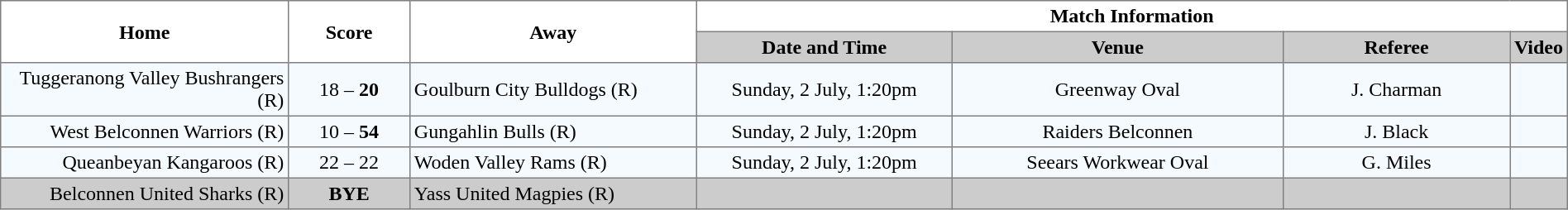<table border="1" cellpadding="3" cellspacing="0" width="100%" style="border-collapse:collapse;  text-align:center;">
<tr>
<th rowspan="2" width="19%">Home</th>
<th rowspan="2" width="8%">Score</th>
<th rowspan="2" width="19%">Away</th>
<th colspan="4">Match Information</th>
</tr>
<tr style="background:#CCCCCC">
<th width="17%">Date and Time</th>
<th width="22%">Venue</th>
<th width="50%">Referee</th>
<th>Video</th>
</tr>
<tr style="text-align:center; background:#f5faff;">
<td align="right">Tuggeranong Valley Bushrangers (R) </td>
<td>18 – <strong>20</strong></td>
<td align="left"> Goulburn City Bulldogs (R)</td>
<td>Sunday, 2 July, 1:20pm</td>
<td>Greenway Oval</td>
<td>J. Charman</td>
<td></td>
</tr>
<tr style="text-align:center; background:#f5faff;">
<td align="right">West Belconnen Warriors (R) </td>
<td>10 – <strong>54</strong></td>
<td align="left"> Gungahlin Bulls (R)</td>
<td>Sunday, 2 July, 1:20pm</td>
<td>Raiders Belconnen</td>
<td>J. Black</td>
<td></td>
</tr>
<tr style="text-align:center; background:#f5faff;">
<td align="right">Queanbeyan Kangaroos (R) </td>
<td>22 – 22</td>
<td align="left"> Woden Valley Rams (R)</td>
<td>Sunday, 2 July, 1:20pm</td>
<td>Seears Workwear Oval</td>
<td>G. Miles</td>
<td></td>
</tr>
<tr style="text-align:center; background:#CCCCCC;">
<td align="right">Belconnen United Sharks (R) </td>
<td><strong>BYE</strong></td>
<td align="left"> Yass United Magpies (R)</td>
<td></td>
<td></td>
<td></td>
<td></td>
</tr>
</table>
